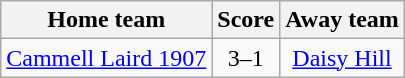<table class="wikitable" style="text-align: center">
<tr>
<th>Home team</th>
<th>Score</th>
<th>Away team</th>
</tr>
<tr>
<td><a href='#'>Cammell Laird 1907</a></td>
<td>3–1</td>
<td><a href='#'>Daisy Hill</a></td>
</tr>
</table>
